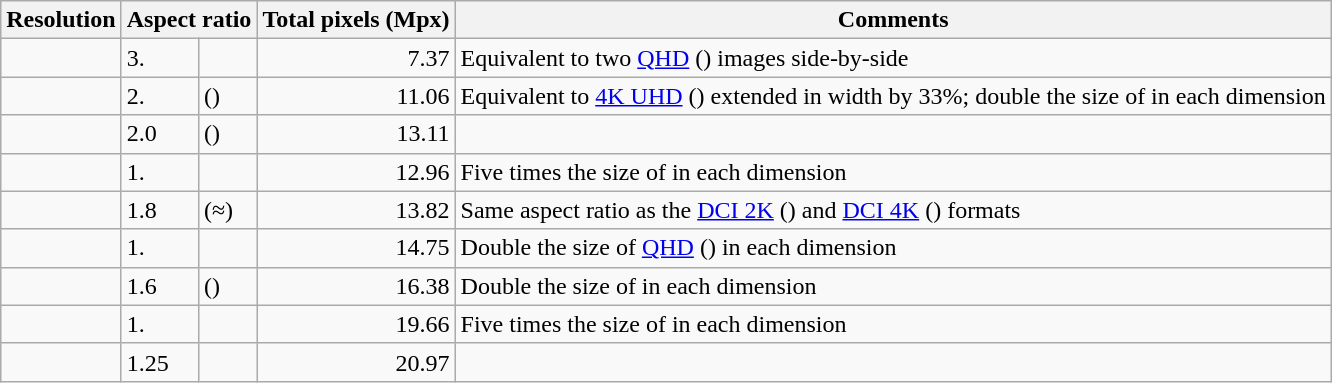<table class="wikitable sortable">
<tr>
<th align="left">Resolution</th>
<th colspan="2">Aspect ratio</th>
<th align="left">Total pixels (Mpx)</th>
<th>Comments</th>
</tr>
<tr>
<td align="right"></td>
<td>3.</td>
<td></td>
<td align="right">7.37</td>
<td>Equivalent to two <a href='#'>QHD</a> () images side-by-side</td>
</tr>
<tr>
<td align="right"></td>
<td>2.</td>
<td> ()</td>
<td align="right">11.06</td>
<td>Equivalent to <a href='#'>4K UHD</a> () extended in width by 33%; double the size of  in each dimension</td>
</tr>
<tr>
<td align="right"></td>
<td>2.0</td>
<td> ()</td>
<td align="right">13.11</td>
<td></td>
</tr>
<tr>
<td align="right"></td>
<td>1.</td>
<td></td>
<td align="right">12.96</td>
<td>Five times the size of  in each dimension</td>
</tr>
<tr>
<td align="right"></td>
<td>1.8</td>
<td> (≈)</td>
<td align="right">13.82</td>
<td>Same aspect ratio as the <a href='#'>DCI 2K</a> () and <a href='#'>DCI 4K</a> () formats</td>
</tr>
<tr>
<td align="right"></td>
<td>1.</td>
<td></td>
<td align="right">14.75</td>
<td>Double the size of <a href='#'>QHD</a> () in each dimension</td>
</tr>
<tr>
<td align="right"></td>
<td>1.6</td>
<td> ()</td>
<td align="right">16.38</td>
<td>Double the size of  in each dimension</td>
</tr>
<tr>
<td align="right"></td>
<td>1.</td>
<td></td>
<td align="right">19.66</td>
<td>Five times the size of  in each dimension</td>
</tr>
<tr>
<td align="right"></td>
<td>1.25</td>
<td></td>
<td align="right">20.97</td>
<td></td>
</tr>
</table>
